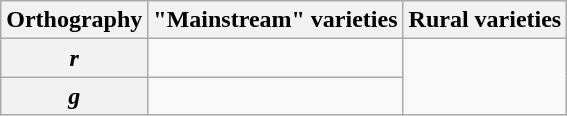<table class="wikitable" style="text-align: center;">
<tr>
<th>Orthography</th>
<th>"Mainstream" varieties</th>
<th>Rural varieties</th>
</tr>
<tr>
<th><em>r</em></th>
<td></td>
<td rowspan="2"></td>
</tr>
<tr>
<th><em>g</em></th>
<td></td>
</tr>
</table>
